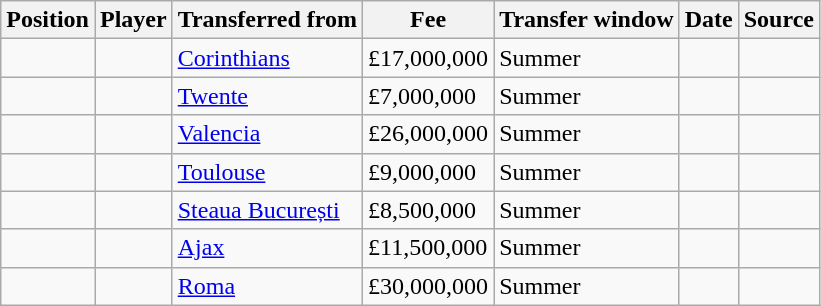<table class="wikitable sortable">
<tr>
<th>Position</th>
<th>Player</th>
<th>Transferred from</th>
<th>Fee</th>
<th>Transfer window</th>
<th>Date</th>
<th>Source</th>
</tr>
<tr>
<td></td>
<td></td>
<td> <a href='#'>Corinthians</a></td>
<td>£17,000,000</td>
<td>Summer</td>
<td></td>
<td></td>
</tr>
<tr>
<td></td>
<td></td>
<td> <a href='#'>Twente</a></td>
<td>£7,000,000</td>
<td>Summer</td>
<td></td>
<td></td>
</tr>
<tr>
<td></td>
<td></td>
<td> <a href='#'>Valencia</a></td>
<td>£26,000,000</td>
<td>Summer</td>
<td></td>
<td></td>
</tr>
<tr>
<td></td>
<td></td>
<td> <a href='#'>Toulouse</a></td>
<td>£9,000,000</td>
<td>Summer</td>
<td></td>
<td></td>
</tr>
<tr>
<td></td>
<td></td>
<td> <a href='#'>Steaua București</a></td>
<td>£8,500,000</td>
<td>Summer</td>
<td></td>
<td></td>
</tr>
<tr>
<td></td>
<td></td>
<td> <a href='#'>Ajax</a></td>
<td>£11,500,000</td>
<td>Summer</td>
<td></td>
<td></td>
</tr>
<tr>
<td></td>
<td></td>
<td> <a href='#'>Roma</a></td>
<td>£30,000,000</td>
<td>Summer</td>
<td></td>
<td></td>
</tr>
</table>
